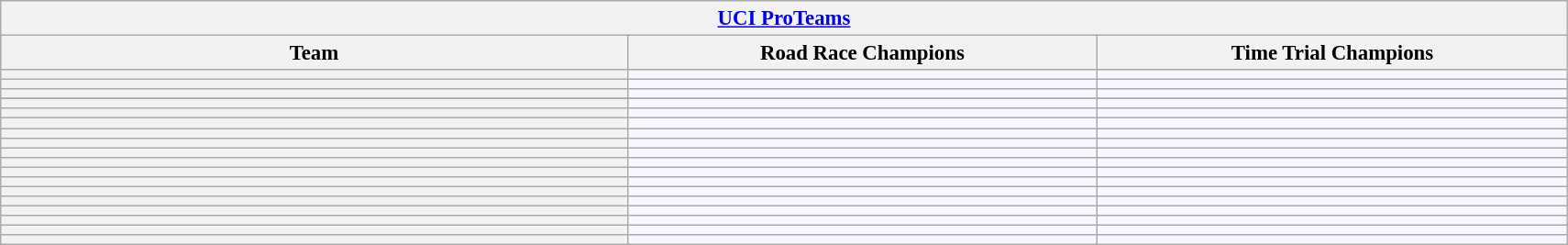<table class="wikitable sortable"  style="background:#f7f8ff; font-size:95%; border:gray solid 1px; width:75em; margin-bottom:0">
<tr>
<th scope="col" colspan="3"><a href='#'>UCI ProTeams</a></th>
</tr>
<tr style="background:#ccc; text-align:center;">
<th scope="col" width="40%">Team</th>
<th scope="col" width="30%">Road Race Champions</th>
<th scope="col" width="30%">Time Trial Champions</th>
</tr>
<tr>
<th scope="row"></th>
<td> </td>
<td></td>
</tr>
<tr>
<th scope="row"></th>
<td> </td>
<td> </td>
</tr>
<tr>
<th scope="row"></th>
<td></td>
<td> </td>
</tr>
<tr>
</tr>
<tr>
<th scope="row"></th>
<td> </td>
<td> </td>
</tr>
<tr>
<th scope="row"></th>
<td></td>
<td></td>
</tr>
<tr>
<th scope="row"></th>
<td></td>
<td></td>
</tr>
<tr>
<th scope="row"></th>
<td></td>
<td></td>
</tr>
<tr>
<th scope="row"></th>
<td></td>
<td></td>
</tr>
<tr>
<th scope="row"></th>
<td> </td>
<td></td>
</tr>
<tr>
<th scope="row"></th>
<td> </td>
<td> </td>
</tr>
<tr>
<th scope="row"></th>
<td></td>
<td></td>
</tr>
<tr>
<th scope="row"></th>
<td> </td>
<td></td>
</tr>
<tr>
<th scope="row"></th>
<td></td>
<td></td>
</tr>
<tr>
<th scope="row"></th>
<td></td>
<td></td>
</tr>
<tr>
<th scope="row"></th>
<td></td>
<td></td>
</tr>
<tr>
<th scope="row"></th>
<td></td>
<td></td>
</tr>
<tr>
<th scope="row"></th>
<td> </td>
<td></td>
</tr>
<tr>
<th scope="row"></th>
<td> </td>
<td> </td>
</tr>
</table>
